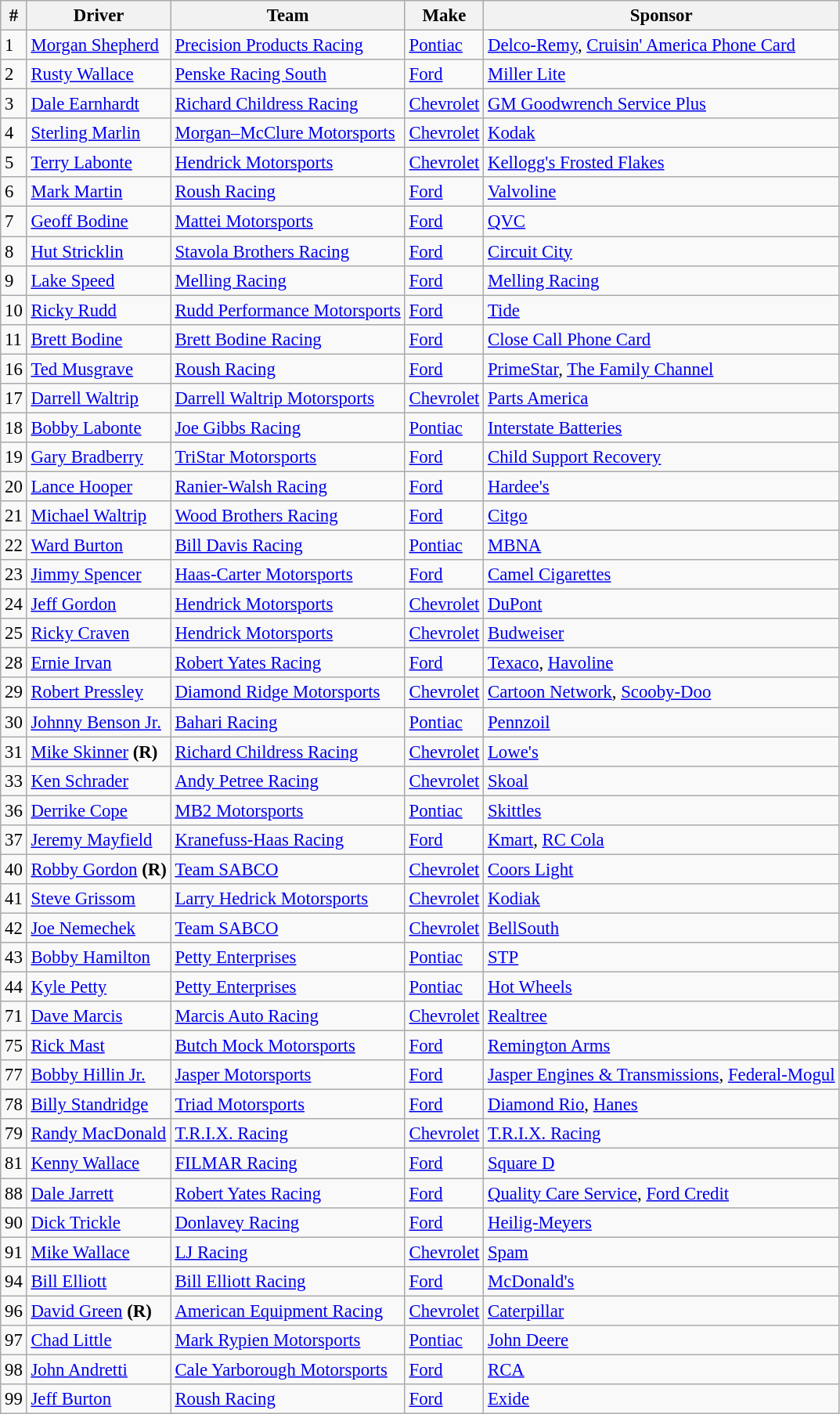<table class="wikitable" style="font-size:95%">
<tr>
<th>#</th>
<th>Driver</th>
<th>Team</th>
<th>Make</th>
<th>Sponsor</th>
</tr>
<tr>
<td>1</td>
<td><a href='#'>Morgan Shepherd</a></td>
<td><a href='#'>Precision Products Racing</a></td>
<td><a href='#'>Pontiac</a></td>
<td><a href='#'>Delco-Remy</a>, <a href='#'>Cruisin' America Phone Card</a></td>
</tr>
<tr>
<td>2</td>
<td><a href='#'>Rusty Wallace</a></td>
<td><a href='#'>Penske Racing South</a></td>
<td><a href='#'>Ford</a></td>
<td><a href='#'>Miller Lite</a></td>
</tr>
<tr>
<td>3</td>
<td><a href='#'>Dale Earnhardt</a></td>
<td><a href='#'>Richard Childress Racing</a></td>
<td><a href='#'>Chevrolet</a></td>
<td><a href='#'>GM Goodwrench Service Plus</a></td>
</tr>
<tr>
<td>4</td>
<td><a href='#'>Sterling Marlin</a></td>
<td><a href='#'>Morgan–McClure Motorsports</a></td>
<td><a href='#'>Chevrolet</a></td>
<td><a href='#'>Kodak</a></td>
</tr>
<tr>
<td>5</td>
<td><a href='#'>Terry Labonte</a></td>
<td><a href='#'>Hendrick Motorsports</a></td>
<td><a href='#'>Chevrolet</a></td>
<td><a href='#'>Kellogg's Frosted Flakes</a></td>
</tr>
<tr>
<td>6</td>
<td><a href='#'>Mark Martin</a></td>
<td><a href='#'>Roush Racing</a></td>
<td><a href='#'>Ford</a></td>
<td><a href='#'>Valvoline</a></td>
</tr>
<tr>
<td>7</td>
<td><a href='#'>Geoff Bodine</a></td>
<td><a href='#'>Mattei Motorsports</a></td>
<td><a href='#'>Ford</a></td>
<td><a href='#'>QVC</a></td>
</tr>
<tr>
<td>8</td>
<td><a href='#'>Hut Stricklin</a></td>
<td><a href='#'>Stavola Brothers Racing</a></td>
<td><a href='#'>Ford</a></td>
<td><a href='#'>Circuit City</a></td>
</tr>
<tr>
<td>9</td>
<td><a href='#'>Lake Speed</a></td>
<td><a href='#'>Melling Racing</a></td>
<td><a href='#'>Ford</a></td>
<td><a href='#'>Melling Racing</a></td>
</tr>
<tr>
<td>10</td>
<td><a href='#'>Ricky Rudd</a></td>
<td><a href='#'>Rudd Performance Motorsports</a></td>
<td><a href='#'>Ford</a></td>
<td><a href='#'>Tide</a></td>
</tr>
<tr>
<td>11</td>
<td><a href='#'>Brett Bodine</a></td>
<td><a href='#'>Brett Bodine Racing</a></td>
<td><a href='#'>Ford</a></td>
<td><a href='#'>Close Call Phone Card</a></td>
</tr>
<tr>
<td>16</td>
<td><a href='#'>Ted Musgrave</a></td>
<td><a href='#'>Roush Racing</a></td>
<td><a href='#'>Ford</a></td>
<td><a href='#'>PrimeStar</a>, <a href='#'>The Family Channel</a></td>
</tr>
<tr>
<td>17</td>
<td><a href='#'>Darrell Waltrip</a></td>
<td><a href='#'>Darrell Waltrip Motorsports</a></td>
<td><a href='#'>Chevrolet</a></td>
<td><a href='#'>Parts America</a></td>
</tr>
<tr>
<td>18</td>
<td><a href='#'>Bobby Labonte</a></td>
<td><a href='#'>Joe Gibbs Racing</a></td>
<td><a href='#'>Pontiac</a></td>
<td><a href='#'>Interstate Batteries</a></td>
</tr>
<tr>
<td>19</td>
<td><a href='#'>Gary Bradberry</a></td>
<td><a href='#'>TriStar Motorsports</a></td>
<td><a href='#'>Ford</a></td>
<td><a href='#'>Child Support Recovery</a></td>
</tr>
<tr>
<td>20</td>
<td><a href='#'>Lance Hooper</a></td>
<td><a href='#'>Ranier-Walsh Racing</a></td>
<td><a href='#'>Ford</a></td>
<td><a href='#'>Hardee's</a></td>
</tr>
<tr>
<td>21</td>
<td><a href='#'>Michael Waltrip</a></td>
<td><a href='#'>Wood Brothers Racing</a></td>
<td><a href='#'>Ford</a></td>
<td><a href='#'>Citgo</a></td>
</tr>
<tr>
<td>22</td>
<td><a href='#'>Ward Burton</a></td>
<td><a href='#'>Bill Davis Racing</a></td>
<td><a href='#'>Pontiac</a></td>
<td><a href='#'>MBNA</a></td>
</tr>
<tr>
<td>23</td>
<td><a href='#'>Jimmy Spencer</a></td>
<td><a href='#'>Haas-Carter Motorsports</a></td>
<td><a href='#'>Ford</a></td>
<td><a href='#'>Camel Cigarettes</a></td>
</tr>
<tr>
<td>24</td>
<td><a href='#'>Jeff Gordon</a></td>
<td><a href='#'>Hendrick Motorsports</a></td>
<td><a href='#'>Chevrolet</a></td>
<td><a href='#'>DuPont</a></td>
</tr>
<tr>
<td>25</td>
<td><a href='#'>Ricky Craven</a></td>
<td><a href='#'>Hendrick Motorsports</a></td>
<td><a href='#'>Chevrolet</a></td>
<td><a href='#'>Budweiser</a></td>
</tr>
<tr>
<td>28</td>
<td><a href='#'>Ernie Irvan</a></td>
<td><a href='#'>Robert Yates Racing</a></td>
<td><a href='#'>Ford</a></td>
<td><a href='#'>Texaco</a>, <a href='#'>Havoline</a></td>
</tr>
<tr>
<td>29</td>
<td><a href='#'>Robert Pressley</a></td>
<td><a href='#'>Diamond Ridge Motorsports</a></td>
<td><a href='#'>Chevrolet</a></td>
<td><a href='#'>Cartoon Network</a>, <a href='#'>Scooby-Doo</a></td>
</tr>
<tr>
<td>30</td>
<td><a href='#'>Johnny Benson Jr.</a></td>
<td><a href='#'>Bahari Racing</a></td>
<td><a href='#'>Pontiac</a></td>
<td><a href='#'>Pennzoil</a></td>
</tr>
<tr>
<td>31</td>
<td><a href='#'>Mike Skinner</a> <strong>(R)</strong></td>
<td><a href='#'>Richard Childress Racing</a></td>
<td><a href='#'>Chevrolet</a></td>
<td><a href='#'>Lowe's</a></td>
</tr>
<tr>
<td>33</td>
<td><a href='#'>Ken Schrader</a></td>
<td><a href='#'>Andy Petree Racing</a></td>
<td><a href='#'>Chevrolet</a></td>
<td><a href='#'>Skoal</a></td>
</tr>
<tr>
<td>36</td>
<td><a href='#'>Derrike Cope</a></td>
<td><a href='#'>MB2 Motorsports</a></td>
<td><a href='#'>Pontiac</a></td>
<td><a href='#'>Skittles</a></td>
</tr>
<tr>
<td>37</td>
<td><a href='#'>Jeremy Mayfield</a></td>
<td><a href='#'>Kranefuss-Haas Racing</a></td>
<td><a href='#'>Ford</a></td>
<td><a href='#'>Kmart</a>, <a href='#'>RC Cola</a></td>
</tr>
<tr>
<td>40</td>
<td><a href='#'>Robby Gordon</a> <strong>(R)</strong></td>
<td><a href='#'>Team SABCO</a></td>
<td><a href='#'>Chevrolet</a></td>
<td><a href='#'>Coors Light</a></td>
</tr>
<tr>
<td>41</td>
<td><a href='#'>Steve Grissom</a></td>
<td><a href='#'>Larry Hedrick Motorsports</a></td>
<td><a href='#'>Chevrolet</a></td>
<td><a href='#'>Kodiak</a></td>
</tr>
<tr>
<td>42</td>
<td><a href='#'>Joe Nemechek</a></td>
<td><a href='#'>Team SABCO</a></td>
<td><a href='#'>Chevrolet</a></td>
<td><a href='#'>BellSouth</a></td>
</tr>
<tr>
<td>43</td>
<td><a href='#'>Bobby Hamilton</a></td>
<td><a href='#'>Petty Enterprises</a></td>
<td><a href='#'>Pontiac</a></td>
<td><a href='#'>STP</a></td>
</tr>
<tr>
<td>44</td>
<td><a href='#'>Kyle Petty</a></td>
<td><a href='#'>Petty Enterprises</a></td>
<td><a href='#'>Pontiac</a></td>
<td><a href='#'>Hot Wheels</a></td>
</tr>
<tr>
<td>71</td>
<td><a href='#'>Dave Marcis</a></td>
<td><a href='#'>Marcis Auto Racing</a></td>
<td><a href='#'>Chevrolet</a></td>
<td><a href='#'>Realtree</a></td>
</tr>
<tr>
<td>75</td>
<td><a href='#'>Rick Mast</a></td>
<td><a href='#'>Butch Mock Motorsports</a></td>
<td><a href='#'>Ford</a></td>
<td><a href='#'>Remington Arms</a></td>
</tr>
<tr>
<td>77</td>
<td><a href='#'>Bobby Hillin Jr.</a></td>
<td><a href='#'>Jasper Motorsports</a></td>
<td><a href='#'>Ford</a></td>
<td><a href='#'>Jasper Engines & Transmissions</a>, <a href='#'>Federal-Mogul</a></td>
</tr>
<tr>
<td>78</td>
<td><a href='#'>Billy Standridge</a></td>
<td><a href='#'>Triad Motorsports</a></td>
<td><a href='#'>Ford</a></td>
<td><a href='#'>Diamond Rio</a>, <a href='#'>Hanes</a></td>
</tr>
<tr>
<td>79</td>
<td><a href='#'>Randy MacDonald</a></td>
<td><a href='#'>T.R.I.X. Racing</a></td>
<td><a href='#'>Chevrolet</a></td>
<td><a href='#'>T.R.I.X. Racing</a></td>
</tr>
<tr>
<td>81</td>
<td><a href='#'>Kenny Wallace</a></td>
<td><a href='#'>FILMAR Racing</a></td>
<td><a href='#'>Ford</a></td>
<td><a href='#'>Square D</a></td>
</tr>
<tr>
<td>88</td>
<td><a href='#'>Dale Jarrett</a></td>
<td><a href='#'>Robert Yates Racing</a></td>
<td><a href='#'>Ford</a></td>
<td><a href='#'>Quality Care Service</a>, <a href='#'>Ford Credit</a></td>
</tr>
<tr>
<td>90</td>
<td><a href='#'>Dick Trickle</a></td>
<td><a href='#'>Donlavey Racing</a></td>
<td><a href='#'>Ford</a></td>
<td><a href='#'>Heilig-Meyers</a></td>
</tr>
<tr>
<td>91</td>
<td><a href='#'>Mike Wallace</a></td>
<td><a href='#'>LJ Racing</a></td>
<td><a href='#'>Chevrolet</a></td>
<td><a href='#'>Spam</a></td>
</tr>
<tr>
<td>94</td>
<td><a href='#'>Bill Elliott</a></td>
<td><a href='#'>Bill Elliott Racing</a></td>
<td><a href='#'>Ford</a></td>
<td><a href='#'>McDonald's</a></td>
</tr>
<tr>
<td>96</td>
<td><a href='#'>David Green</a> <strong>(R)</strong></td>
<td><a href='#'>American Equipment Racing</a></td>
<td><a href='#'>Chevrolet</a></td>
<td><a href='#'>Caterpillar</a></td>
</tr>
<tr>
<td>97</td>
<td><a href='#'>Chad Little</a></td>
<td><a href='#'>Mark Rypien Motorsports</a></td>
<td><a href='#'>Pontiac</a></td>
<td><a href='#'>John Deere</a></td>
</tr>
<tr>
<td>98</td>
<td><a href='#'>John Andretti</a></td>
<td><a href='#'>Cale Yarborough Motorsports</a></td>
<td><a href='#'>Ford</a></td>
<td><a href='#'>RCA</a></td>
</tr>
<tr>
<td>99</td>
<td><a href='#'>Jeff Burton</a></td>
<td><a href='#'>Roush Racing</a></td>
<td><a href='#'>Ford</a></td>
<td><a href='#'>Exide</a></td>
</tr>
</table>
